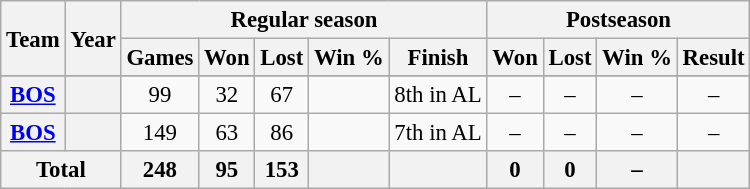<table class="wikitable" style="font-size: 95%; text-align:center;">
<tr>
<th rowspan="2">Team</th>
<th rowspan="2">Year</th>
<th colspan="5">Regular season</th>
<th colspan="4">Postseason</th>
</tr>
<tr>
<th>Games</th>
<th>Won</th>
<th>Lost</th>
<th>Win %</th>
<th>Finish</th>
<th>Won</th>
<th>Lost</th>
<th>Win %</th>
<th>Result</th>
</tr>
<tr>
</tr>
<tr>
<th><a href='#'>BOS</a></th>
<th></th>
<td>99</td>
<td>32</td>
<td>67</td>
<td></td>
<td>8th in AL</td>
<td>–</td>
<td>–</td>
<td>–</td>
<td>–</td>
</tr>
<tr>
<th><a href='#'>BOS</a></th>
<th></th>
<td>149</td>
<td>63</td>
<td>86</td>
<td></td>
<td>7th in AL</td>
<td>–</td>
<td>–</td>
<td>–</td>
<td>–</td>
</tr>
<tr>
<th colspan="2">Total</th>
<th>248</th>
<th>95</th>
<th>153</th>
<th></th>
<th></th>
<th>0</th>
<th>0</th>
<th>–</th>
<th></th>
</tr>
</table>
